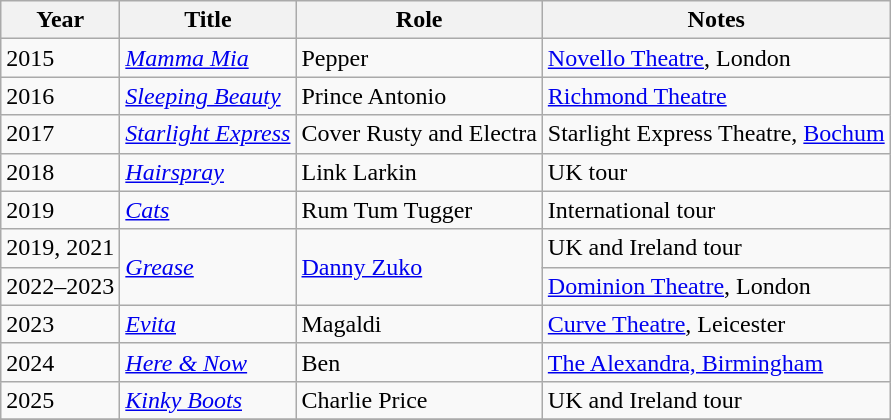<table class="wikitable sortable">
<tr>
<th>Year</th>
<th>Title</th>
<th>Role</th>
<th class="unsortable">Notes</th>
</tr>
<tr>
<td>2015</td>
<td><em><a href='#'>Mamma Mia</a></em></td>
<td>Pepper</td>
<td><a href='#'>Novello Theatre</a>, London</td>
</tr>
<tr>
<td>2016</td>
<td><em><a href='#'>Sleeping Beauty</a></em></td>
<td>Prince Antonio</td>
<td><a href='#'>Richmond Theatre</a></td>
</tr>
<tr>
<td>2017</td>
<td><em><a href='#'>Starlight Express</a></em></td>
<td>Cover Rusty and Electra</td>
<td>Starlight Express Theatre, <a href='#'>Bochum</a></td>
</tr>
<tr>
<td>2018</td>
<td><em><a href='#'>Hairspray</a></em></td>
<td>Link Larkin</td>
<td>UK tour</td>
</tr>
<tr>
<td>2019</td>
<td><em><a href='#'>Cats</a></em></td>
<td>Rum Tum Tugger</td>
<td>International tour</td>
</tr>
<tr>
<td>2019, 2021</td>
<td rowspan="2"><em><a href='#'>Grease</a></em></td>
<td rowspan="2"><a href='#'>Danny Zuko</a></td>
<td>UK and Ireland tour</td>
</tr>
<tr>
<td>2022–2023</td>
<td><a href='#'>Dominion Theatre</a>, London</td>
</tr>
<tr>
<td>2023</td>
<td><em><a href='#'>Evita</a></em></td>
<td>Magaldi</td>
<td><a href='#'>Curve Theatre</a>, Leicester</td>
</tr>
<tr>
<td>2024</td>
<td><em><a href='#'>Here & Now</a></em></td>
<td>Ben</td>
<td><a href='#'>The Alexandra, Birmingham</a></td>
</tr>
<tr>
<td>2025</td>
<td><em><a href='#'>Kinky Boots</a></em></td>
<td>Charlie Price</td>
<td>UK and Ireland tour</td>
</tr>
<tr>
</tr>
</table>
